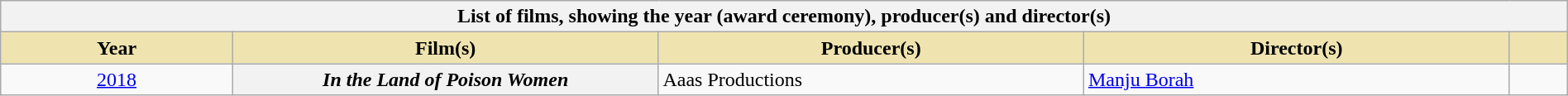<table class="wikitable plainrowheaders" style="width:100%">
<tr>
<th colspan="5">List of films, showing the year (award ceremony), producer(s) and director(s)</th>
</tr>
<tr>
<th scope="col" style="background-color:#EFE4B0;width:12%;">Year</th>
<th scope="col" style="background-color:#EFE4B0;width:22%;">Film(s)</th>
<th scope="col" style="background-color:#EFE4B0;width:22%;">Producer(s)</th>
<th scope="col" style="background-color:#EFE4B0;width:22%;">Director(s)</th>
<th scope="col" style="background-color:#EFE4B0;width:3%;" class="unsortable"></th>
</tr>
<tr>
<td style="text-align:center;"><a href='#'>2018<br></a></td>
<th scope="row"><em>In the Land of Poison Women</em></th>
<td>Aaas Productions</td>
<td><a href='#'>Manju Borah</a></td>
<td align="center"></td>
</tr>
</table>
